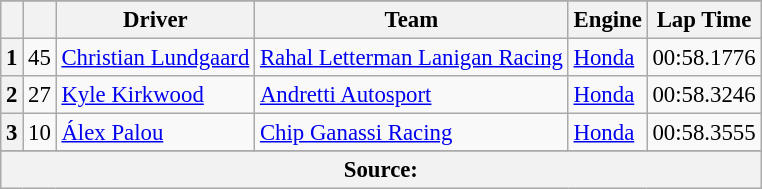<table class="wikitable" style="font-size:95%;">
<tr>
</tr>
<tr>
<th></th>
<th></th>
<th>Driver</th>
<th>Team</th>
<th>Engine</th>
<th>Lap Time</th>
</tr>
<tr>
<th>1</th>
<td align="center">45</td>
<td> <a href='#'>Christian Lundgaard</a></td>
<td><a href='#'>Rahal Letterman Lanigan Racing</a></td>
<td><a href='#'>Honda</a></td>
<td>00:58.1776</td>
</tr>
<tr>
<th>2</th>
<td align="center">27</td>
<td> <a href='#'>Kyle Kirkwood</a></td>
<td><a href='#'>Andretti Autosport</a></td>
<td><a href='#'>Honda</a></td>
<td>00:58.3246</td>
</tr>
<tr>
<th>3</th>
<td align="center">10</td>
<td> <a href='#'>Álex Palou</a> <strong></strong></td>
<td><a href='#'>Chip Ganassi Racing</a></td>
<td><a href='#'>Honda</a></td>
<td>00:58.3555</td>
</tr>
<tr>
</tr>
<tr class="sortbottom">
<th colspan="6">Source:</th>
</tr>
</table>
